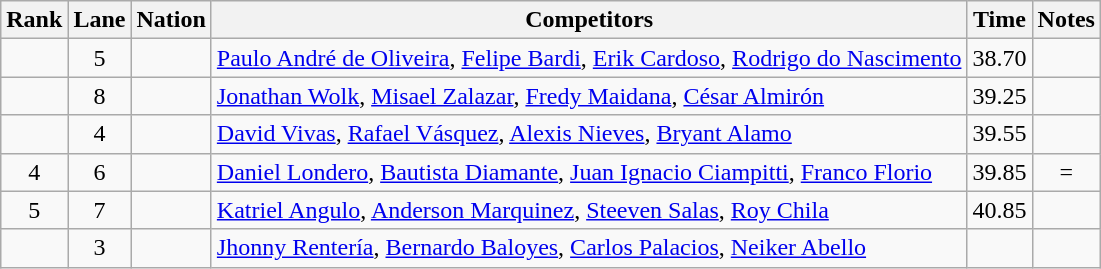<table class="wikitable sortable" style="text-align:center">
<tr>
<th>Rank</th>
<th>Lane</th>
<th>Nation</th>
<th>Competitors</th>
<th>Time</th>
<th>Notes</th>
</tr>
<tr>
<td></td>
<td>5</td>
<td align=left></td>
<td align=left><a href='#'>Paulo André de Oliveira</a>, <a href='#'>Felipe Bardi</a>, <a href='#'>Erik Cardoso</a>, <a href='#'>Rodrigo do Nascimento</a></td>
<td>38.70</td>
<td></td>
</tr>
<tr>
<td></td>
<td>8</td>
<td align=left></td>
<td align=left><a href='#'>Jonathan Wolk</a>, <a href='#'>Misael Zalazar</a>, <a href='#'>Fredy Maidana</a>, <a href='#'>César Almirón</a></td>
<td>39.25</td>
<td></td>
</tr>
<tr>
<td></td>
<td>4</td>
<td align=left></td>
<td align=left><a href='#'>David Vivas</a>, <a href='#'>Rafael Vásquez</a>, <a href='#'>Alexis Nieves</a>, <a href='#'>Bryant Alamo</a></td>
<td>39.55</td>
<td></td>
</tr>
<tr>
<td>4</td>
<td>6</td>
<td align=left></td>
<td align=left><a href='#'>Daniel Londero</a>, <a href='#'>Bautista Diamante</a>, <a href='#'>Juan Ignacio Ciampitti</a>, <a href='#'>Franco Florio</a></td>
<td>39.85</td>
<td>=</td>
</tr>
<tr>
<td>5</td>
<td>7</td>
<td align=left></td>
<td align=left><a href='#'>Katriel Angulo</a>, <a href='#'>Anderson Marquinez</a>, <a href='#'>Steeven Salas</a>, <a href='#'>Roy Chila</a></td>
<td>40.85</td>
<td></td>
</tr>
<tr>
<td></td>
<td>3</td>
<td align=left></td>
<td align=left><a href='#'>Jhonny Rentería</a>, <a href='#'>Bernardo Baloyes</a>, <a href='#'>Carlos Palacios</a>, <a href='#'>Neiker Abello</a></td>
<td></td>
<td></td>
</tr>
</table>
